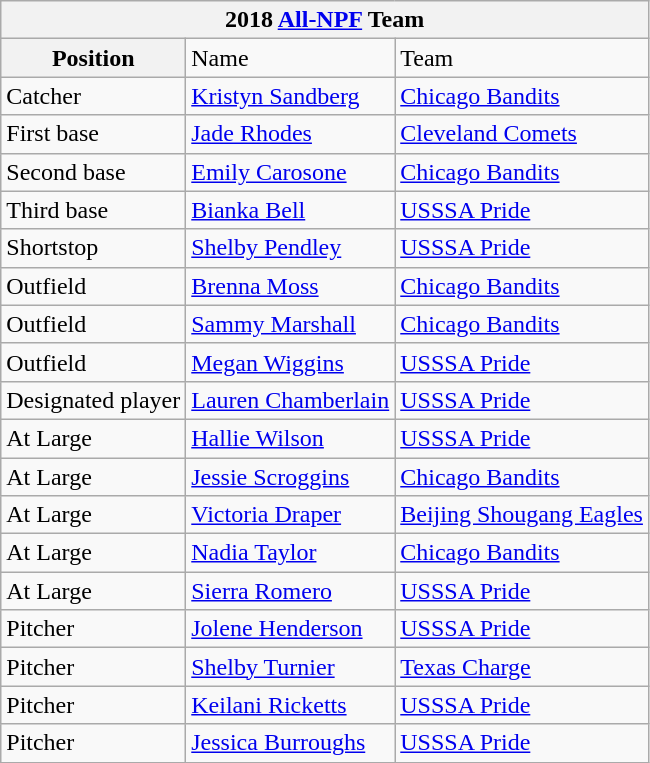<table class="wikitable">
<tr>
<th colspan=3>2018 <a href='#'>All-NPF</a> Team</th>
</tr>
<tr>
<th>Position</th>
<td>Name</td>
<td>Team</td>
</tr>
<tr>
<td>Catcher</td>
<td><a href='#'>Kristyn Sandberg</a></td>
<td><a href='#'>Chicago Bandits</a></td>
</tr>
<tr>
<td>First base</td>
<td><a href='#'>Jade Rhodes</a></td>
<td><a href='#'>Cleveland Comets</a></td>
</tr>
<tr>
<td>Second base</td>
<td><a href='#'>Emily Carosone</a></td>
<td><a href='#'>Chicago Bandits</a></td>
</tr>
<tr>
<td>Third base</td>
<td><a href='#'>Bianka Bell</a></td>
<td><a href='#'>USSSA Pride</a></td>
</tr>
<tr>
<td>Shortstop</td>
<td><a href='#'>Shelby Pendley</a></td>
<td><a href='#'>USSSA Pride</a></td>
</tr>
<tr>
<td>Outfield</td>
<td><a href='#'>Brenna Moss</a></td>
<td><a href='#'>Chicago Bandits</a></td>
</tr>
<tr>
<td>Outfield</td>
<td><a href='#'>Sammy Marshall</a></td>
<td><a href='#'>Chicago Bandits</a></td>
</tr>
<tr>
<td>Outfield</td>
<td><a href='#'>Megan Wiggins</a></td>
<td><a href='#'>USSSA Pride</a></td>
</tr>
<tr>
<td>Designated player</td>
<td><a href='#'>Lauren Chamberlain</a></td>
<td><a href='#'>USSSA Pride</a></td>
</tr>
<tr>
<td>At Large</td>
<td><a href='#'>Hallie Wilson</a></td>
<td><a href='#'>USSSA Pride</a></td>
</tr>
<tr>
<td>At Large</td>
<td><a href='#'>Jessie Scroggins</a></td>
<td><a href='#'>Chicago Bandits</a></td>
</tr>
<tr>
<td>At Large</td>
<td><a href='#'>Victoria Draper</a></td>
<td><a href='#'>Beijing Shougang Eagles</a></td>
</tr>
<tr>
<td>At Large</td>
<td><a href='#'>Nadia Taylor</a></td>
<td><a href='#'>Chicago Bandits</a></td>
</tr>
<tr>
<td>At Large</td>
<td><a href='#'>Sierra Romero</a></td>
<td><a href='#'>USSSA Pride</a></td>
</tr>
<tr>
<td>Pitcher</td>
<td><a href='#'>Jolene Henderson</a></td>
<td><a href='#'>USSSA Pride</a></td>
</tr>
<tr>
<td>Pitcher</td>
<td><a href='#'>Shelby Turnier</a></td>
<td><a href='#'>Texas Charge</a></td>
</tr>
<tr>
<td>Pitcher</td>
<td><a href='#'>Keilani Ricketts</a></td>
<td><a href='#'>USSSA Pride</a></td>
</tr>
<tr>
<td>Pitcher</td>
<td><a href='#'>Jessica Burroughs</a></td>
<td><a href='#'>USSSA Pride</a></td>
</tr>
</table>
